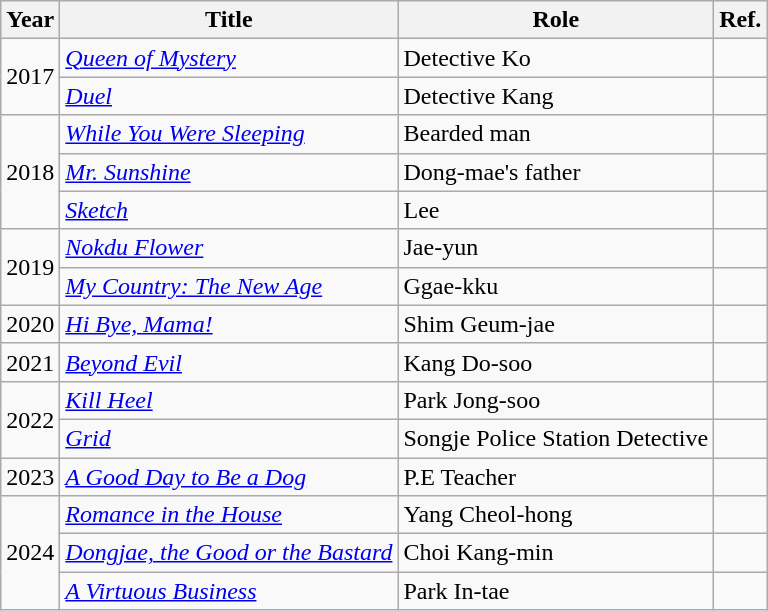<table class="wikitable">
<tr>
<th>Year</th>
<th>Title</th>
<th>Role</th>
<th>Ref.</th>
</tr>
<tr>
<td rowspan="2">2017</td>
<td><em><a href='#'>Queen of Mystery</a></em></td>
<td>Detective Ko</td>
<td></td>
</tr>
<tr>
<td><em><a href='#'>Duel</a></em></td>
<td>Detective Kang</td>
<td></td>
</tr>
<tr>
<td rowspan="3">2018</td>
<td><em><a href='#'>While You Were Sleeping</a></em></td>
<td>Bearded man</td>
<td></td>
</tr>
<tr>
<td><em><a href='#'>Mr. Sunshine</a></em></td>
<td>Dong-mae's father</td>
<td></td>
</tr>
<tr>
<td><em><a href='#'>Sketch</a></em></td>
<td>Lee</td>
<td></td>
</tr>
<tr>
<td rowspan="2">2019</td>
<td><em><a href='#'>Nokdu Flower</a></em></td>
<td>Jae-yun</td>
<td></td>
</tr>
<tr>
<td><em><a href='#'>My Country: The New Age</a></em></td>
<td>Ggae-kku</td>
<td></td>
</tr>
<tr>
<td>2020</td>
<td><em><a href='#'>Hi Bye, Mama!</a></em></td>
<td>Shim Geum-jae</td>
<td></td>
</tr>
<tr>
<td>2021</td>
<td><em><a href='#'>Beyond Evil</a></em></td>
<td>Kang Do-soo</td>
<td></td>
</tr>
<tr>
<td rowspan="2">2022</td>
<td><em><a href='#'>Kill Heel</a></em></td>
<td>Park Jong-soo</td>
<td></td>
</tr>
<tr>
<td><em><a href='#'>Grid</a></em></td>
<td>Songje Police Station Detective</td>
<td></td>
</tr>
<tr>
<td>2023</td>
<td><em><a href='#'>A Good Day to Be a Dog</a></em></td>
<td>P.E Teacher</td>
<td></td>
</tr>
<tr>
<td rowspan="3">2024</td>
<td><em><a href='#'>Romance in the House</a></em></td>
<td>Yang Cheol-hong</td>
<td></td>
</tr>
<tr>
<td><em><a href='#'>Dongjae, the Good or the Bastard</a></em></td>
<td>Choi Kang-min</td>
<td></td>
</tr>
<tr>
<td><em><a href='#'>A Virtuous Business</a></em></td>
<td>Park In-tae</td>
<td></td>
</tr>
</table>
